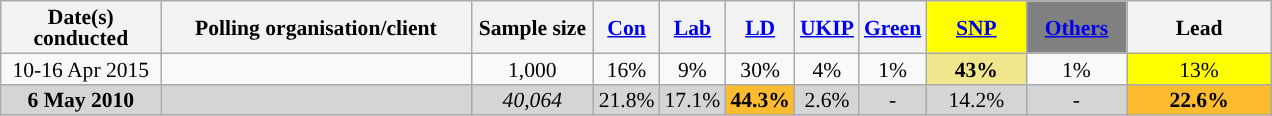<table class="wikitable sortable" style="text-align:center;font-size:90%;line-height:14px">
<tr>
<th ! style="width:100px;">Date(s)<br>conducted</th>
<th style="width:200px;">Polling organisation/client</th>
<th class="unsortable" style="width:75px;">Sample size</th>
<th class="unsortable" style="background:"><a href='#'><span>Con</span></a></th>
<th class="unsortable" style="background:"><a href='#'><span>Lab</span></a></th>
<th class="unsortable" style="background:"><a href='#'><span>LD</span></a></th>
<th class="unsortable" style="background:"><a href='#'><span>UKIP</span></a></th>
<th class="unsortable" style="background:"><a href='#'><span>Green</span></a></th>
<th class="unsortable" style="background:#ffff00; width:60px;"><a href='#'><span>SNP</span></a></th>
<th class="unsortable" style="background:gray; width:60px;"><a href='#'><span>Others</span></a></th>
<th class="unsortable" style="width:90px;">Lead</th>
</tr>
<tr>
<td>10-16 Apr 2015</td>
<td> </td>
<td>1,000</td>
<td>16%</td>
<td>9%</td>
<td>30%</td>
<td>4%</td>
<td>1%</td>
<td style="background:khaki"><strong>43%</strong></td>
<td>1%</td>
<td style="background:#ff0"><span>13% </span></td>
</tr>
<tr>
<td style="background:#D5D5D5"><strong>6 May 2010</strong></td>
<td style="background:#D5D5D5"></td>
<td style="background:#D5D5D5"><em>40,064</em></td>
<td style="background:#D5D5D5">21.8%</td>
<td style="background:#D5D5D5">17.1%</td>
<td style="background:#fdbb30"><strong>44.3%</strong></td>
<td style="background:#D5D5D5">2.6%</td>
<td style="background:#D5D5D5">-</td>
<td style="background:#D5D5D5">14.2%</td>
<td style="background:#D5D5D5">-</td>
<td style="background:#fdbb30"><span><strong>22.6% </strong></span></td>
</tr>
</table>
